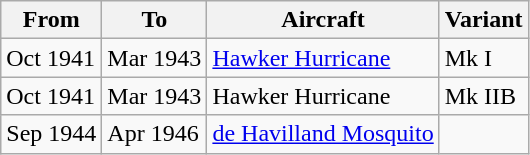<table class="wikitable">
<tr>
<th>From</th>
<th>To</th>
<th>Aircraft</th>
<th>Variant</th>
</tr>
<tr>
<td>Oct 1941</td>
<td>Mar 1943</td>
<td><a href='#'>Hawker Hurricane</a></td>
<td>Mk I</td>
</tr>
<tr>
<td>Oct 1941</td>
<td>Mar 1943</td>
<td>Hawker Hurricane</td>
<td>Mk IIB</td>
</tr>
<tr>
<td>Sep 1944</td>
<td>Apr 1946</td>
<td><a href='#'>de Havilland Mosquito</a></td>
<td></td>
</tr>
</table>
